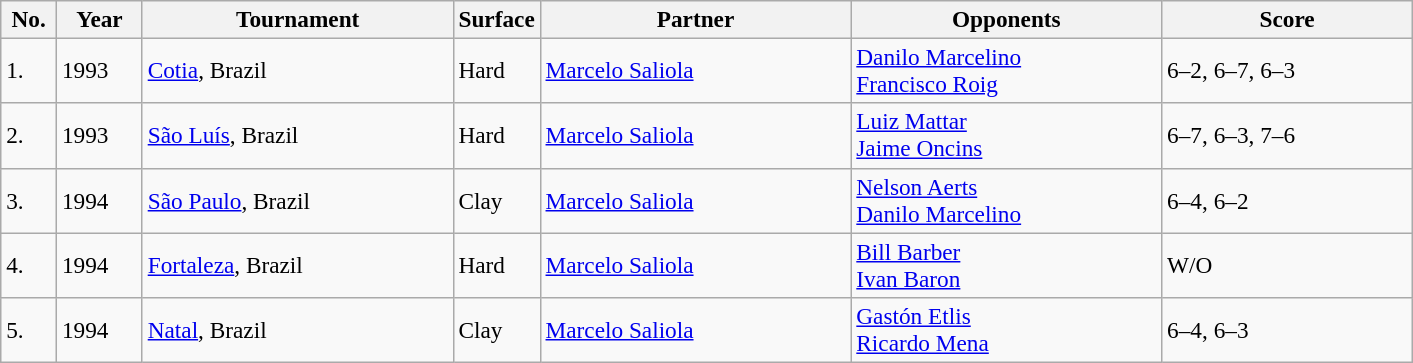<table class="sortable wikitable" style=font-size:97%>
<tr>
<th width=30>No.</th>
<th width=50>Year</th>
<th width=200>Tournament</th>
<th width=50>Surface</th>
<th width=200>Partner</th>
<th width=200>Opponents</th>
<th width=160>Score</th>
</tr>
<tr>
<td>1.</td>
<td>1993</td>
<td><a href='#'>Cotia</a>, Brazil</td>
<td>Hard</td>
<td> <a href='#'>Marcelo Saliola</a></td>
<td> <a href='#'>Danilo Marcelino</a><br> <a href='#'>Francisco Roig</a></td>
<td>6–2, 6–7, 6–3</td>
</tr>
<tr>
<td>2.</td>
<td>1993</td>
<td><a href='#'>São Luís</a>, Brazil</td>
<td>Hard</td>
<td> <a href='#'>Marcelo Saliola</a></td>
<td> <a href='#'>Luiz Mattar</a><br> <a href='#'>Jaime Oncins</a></td>
<td>6–7, 6–3, 7–6</td>
</tr>
<tr>
<td>3.</td>
<td>1994</td>
<td><a href='#'>São Paulo</a>, Brazil</td>
<td>Clay</td>
<td> <a href='#'>Marcelo Saliola</a></td>
<td> <a href='#'>Nelson Aerts</a><br> <a href='#'>Danilo Marcelino</a></td>
<td>6–4, 6–2</td>
</tr>
<tr>
<td>4.</td>
<td>1994</td>
<td><a href='#'>Fortaleza</a>, Brazil</td>
<td>Hard</td>
<td> <a href='#'>Marcelo Saliola</a></td>
<td> <a href='#'>Bill Barber</a><br> <a href='#'>Ivan Baron</a></td>
<td>W/O</td>
</tr>
<tr>
<td>5.</td>
<td>1994</td>
<td><a href='#'>Natal</a>, Brazil</td>
<td>Clay</td>
<td> <a href='#'>Marcelo Saliola</a></td>
<td> <a href='#'>Gastón Etlis</a><br> <a href='#'>Ricardo Mena</a></td>
<td>6–4, 6–3</td>
</tr>
</table>
